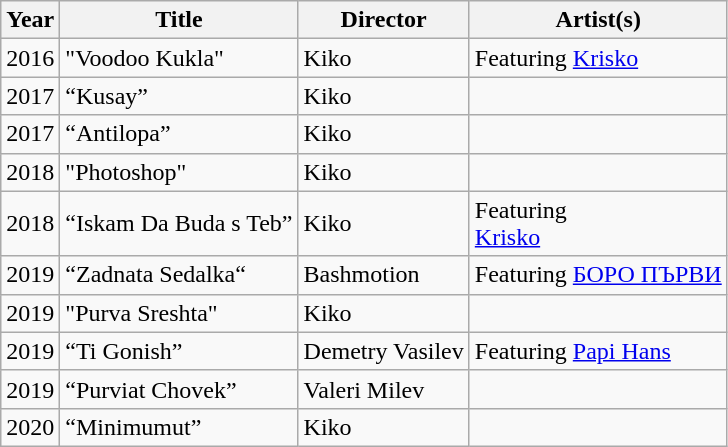<table class="wikitable">
<tr>
<th>Year</th>
<th>Title</th>
<th>Director</th>
<th>Artist(s)</th>
</tr>
<tr>
<td>2016</td>
<td>"Voodoo Kukla"</td>
<td>Kiko</td>
<td>Featuring <a href='#'>Krisko</a></td>
</tr>
<tr>
<td>2017</td>
<td>“Kusay”</td>
<td>Kiko</td>
<td></td>
</tr>
<tr>
<td>2017</td>
<td>“Antilopa”</td>
<td>Kiko</td>
<td></td>
</tr>
<tr>
<td>2018</td>
<td>"Photoshop"</td>
<td>Kiko</td>
<td></td>
</tr>
<tr>
<td>2018</td>
<td>“Iskam Da Buda s Teb”</td>
<td>Kiko</td>
<td>Featuring<br><a href='#'>Krisko</a></td>
</tr>
<tr>
<td>2019</td>
<td>“Zadnata Sedalka“</td>
<td>Bashmotion</td>
<td>Featuring <a href='#'>БОРО ПЪРВИ</a></td>
</tr>
<tr>
<td>2019</td>
<td>"Purva Sreshta"</td>
<td>Kiko</td>
<td></td>
</tr>
<tr>
<td>2019</td>
<td>“Ti Gonish”</td>
<td>Demetry Vasilev</td>
<td>Featuring <a href='#'>Papi Hans</a></td>
</tr>
<tr>
<td>2019</td>
<td>“Purviat Chovek”</td>
<td>Valeri Milev</td>
<td></td>
</tr>
<tr>
<td>2020</td>
<td>“Minimumut”</td>
<td>Kiko</td>
<td></td>
</tr>
</table>
